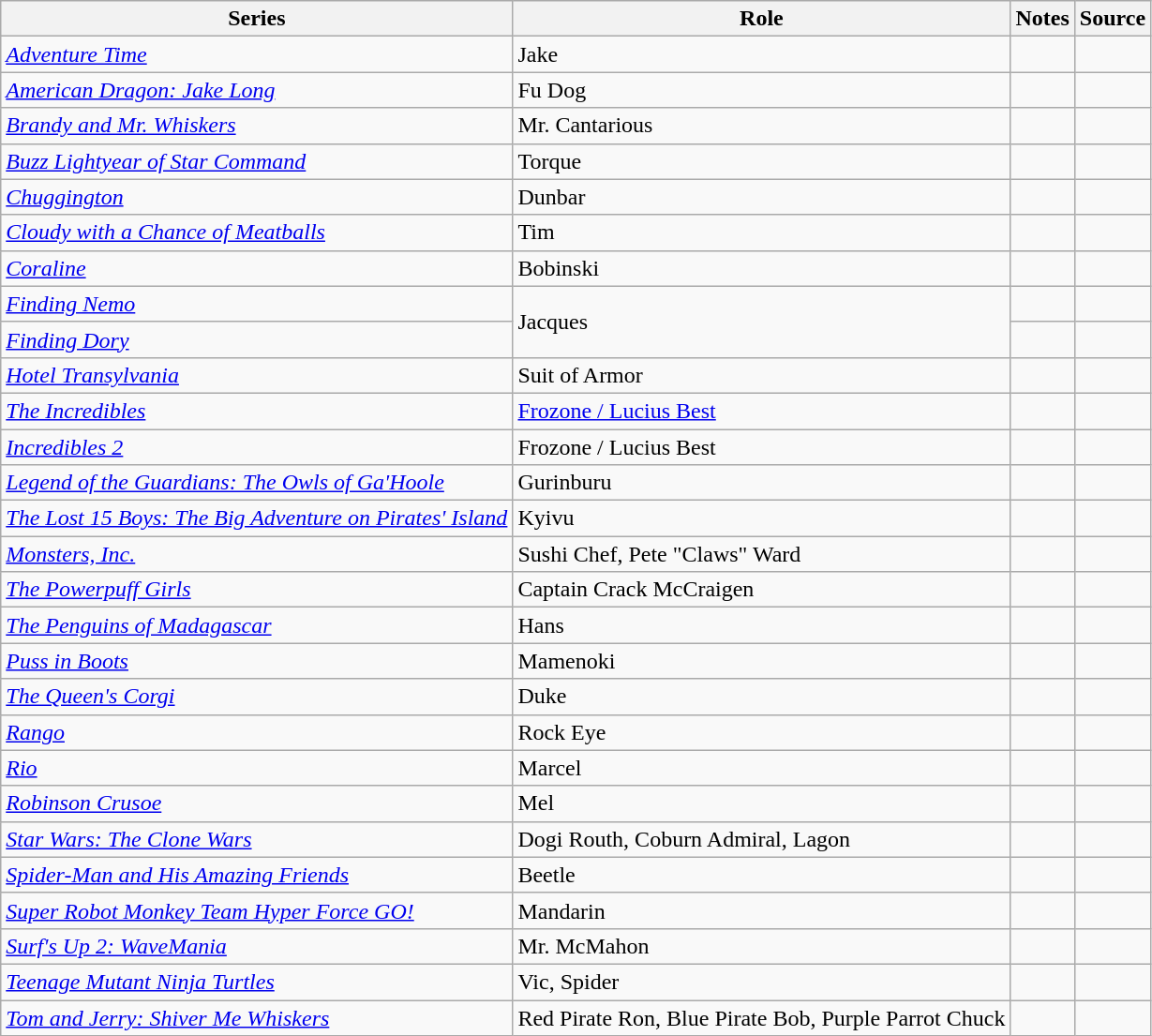<table class="wikitable sortable plainrowheaders">
<tr>
<th>Series</th>
<th>Role</th>
<th class="unsortable">Notes</th>
<th class="unsortable">Source</th>
</tr>
<tr>
<td><em><a href='#'>Adventure Time</a></em></td>
<td>Jake</td>
<td></td>
<td></td>
</tr>
<tr>
<td><em><a href='#'>American Dragon: Jake Long</a></em></td>
<td>Fu Dog</td>
<td></td>
<td></td>
</tr>
<tr>
<td><em><a href='#'>Brandy and Mr. Whiskers</a></em></td>
<td>Mr. Cantarious</td>
<td></td>
<td></td>
</tr>
<tr>
<td><em><a href='#'>Buzz Lightyear of Star Command</a></em></td>
<td>Torque</td>
<td></td>
<td></td>
</tr>
<tr>
<td><em><a href='#'>Chuggington</a></em></td>
<td>Dunbar</td>
<td></td>
<td></td>
</tr>
<tr>
<td><em><a href='#'>Cloudy with a Chance of Meatballs</a></em></td>
<td>Tim</td>
<td></td>
<td></td>
</tr>
<tr>
<td><em><a href='#'>Coraline</a></em></td>
<td>Bobinski</td>
<td></td>
<td></td>
</tr>
<tr>
<td><em><a href='#'>Finding Nemo</a></em></td>
<td rowspan="2">Jacques</td>
<td></td>
<td></td>
</tr>
<tr>
<td><em><a href='#'>Finding Dory</a></em></td>
<td></td>
<td></td>
</tr>
<tr>
<td><em><a href='#'>Hotel Transylvania</a></em></td>
<td>Suit of Armor</td>
<td></td>
<td></td>
</tr>
<tr>
<td><em><a href='#'>The Incredibles</a></em></td>
<td><a href='#'>Frozone / Lucius Best</a></td>
<td></td>
<td></td>
</tr>
<tr>
<td><em><a href='#'>Incredibles 2</a></em></td>
<td>Frozone / Lucius Best</td>
<td></td>
<td></td>
</tr>
<tr>
<td><em><a href='#'>Legend of the Guardians: The Owls of Ga'Hoole</a></em></td>
<td>Gurinburu</td>
<td></td>
<td></td>
</tr>
<tr>
<td><em><a href='#'>The Lost 15 Boys: The Big Adventure on Pirates' Island</a></em></td>
<td>Kyivu </td>
<td></td>
<td></td>
</tr>
<tr>
<td><em><a href='#'>Monsters, Inc.</a></em></td>
<td>Sushi Chef, Pete "Claws" Ward</td>
<td></td>
<td></td>
</tr>
<tr>
<td><em><a href='#'>The Powerpuff Girls</a></em></td>
<td>Captain Crack McCraigen</td>
<td></td>
<td></td>
</tr>
<tr>
<td><em><a href='#'>The Penguins of Madagascar</a></em></td>
<td>Hans</td>
<td></td>
<td></td>
</tr>
<tr>
<td><em><a href='#'>Puss in Boots</a></em></td>
<td>Mamenoki </td>
<td></td>
<td></td>
</tr>
<tr>
<td><em><a href='#'>The Queen's Corgi</a></em></td>
<td>Duke</td>
<td></td>
<td></td>
</tr>
<tr>
<td><em><a href='#'>Rango</a></em></td>
<td>Rock Eye</td>
<td></td>
<td></td>
</tr>
<tr>
<td><em><a href='#'>Rio</a></em></td>
<td>Marcel</td>
<td></td>
<td></td>
</tr>
<tr>
<td><em><a href='#'>Robinson Crusoe</a></em></td>
<td>Mel</td>
<td></td>
<td></td>
</tr>
<tr>
<td><em><a href='#'>Star Wars: The Clone Wars</a></em></td>
<td>Dogi Routh, Coburn Admiral, Lagon </td>
<td></td>
<td></td>
</tr>
<tr>
<td><em><a href='#'>Spider-Man and His Amazing Friends</a></em></td>
<td>Beetle</td>
<td></td>
<td></td>
</tr>
<tr>
<td><em><a href='#'>Super Robot Monkey Team Hyper Force GO!</a></em></td>
<td>Mandarin</td>
<td></td>
<td></td>
</tr>
<tr>
<td><em><a href='#'>Surf's Up 2: WaveMania</a></em></td>
<td>Mr. McMahon</td>
<td></td>
<td></td>
</tr>
<tr>
<td><em><a href='#'>Teenage Mutant Ninja Turtles</a></em></td>
<td>Vic, Spider </td>
<td></td>
<td></td>
</tr>
<tr>
<td><em><a href='#'>Tom and Jerry: Shiver Me Whiskers</a></em></td>
<td>Red Pirate Ron, Blue Pirate Bob, Purple Parrot Chuck  </td>
<td></td>
<td></td>
</tr>
</table>
